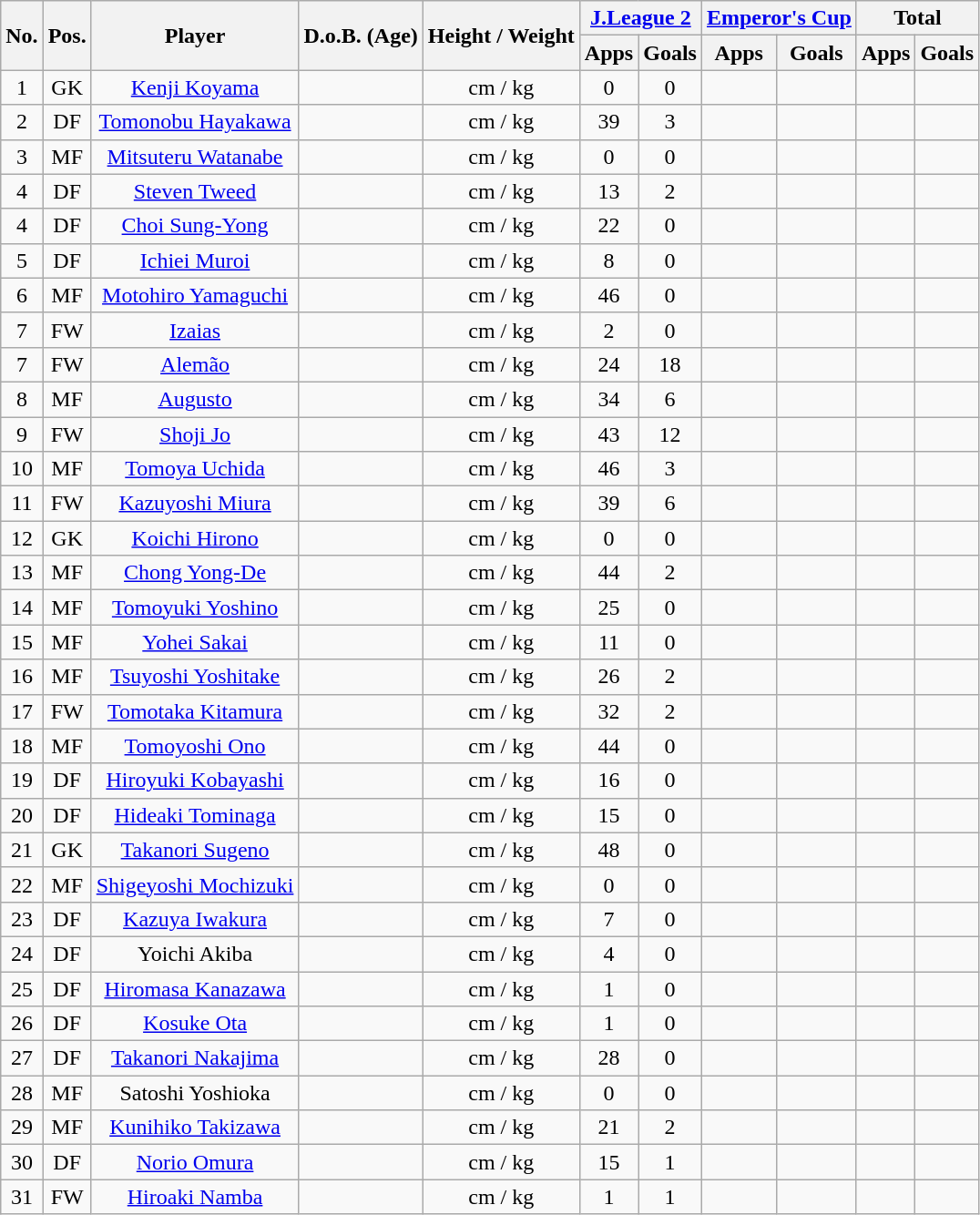<table class="wikitable" style="text-align:center;">
<tr>
<th rowspan="2">No.</th>
<th rowspan="2">Pos.</th>
<th rowspan="2">Player</th>
<th rowspan="2">D.o.B. (Age)</th>
<th rowspan="2">Height / Weight</th>
<th colspan="2"><a href='#'>J.League 2</a></th>
<th colspan="2"><a href='#'>Emperor's Cup</a></th>
<th colspan="2">Total</th>
</tr>
<tr>
<th>Apps</th>
<th>Goals</th>
<th>Apps</th>
<th>Goals</th>
<th>Apps</th>
<th>Goals</th>
</tr>
<tr>
<td>1</td>
<td>GK</td>
<td><a href='#'>Kenji Koyama</a></td>
<td></td>
<td>cm / kg</td>
<td>0</td>
<td>0</td>
<td></td>
<td></td>
<td></td>
<td></td>
</tr>
<tr>
<td>2</td>
<td>DF</td>
<td><a href='#'>Tomonobu Hayakawa</a></td>
<td></td>
<td>cm / kg</td>
<td>39</td>
<td>3</td>
<td></td>
<td></td>
<td></td>
<td></td>
</tr>
<tr>
<td>3</td>
<td>MF</td>
<td><a href='#'>Mitsuteru Watanabe</a></td>
<td></td>
<td>cm / kg</td>
<td>0</td>
<td>0</td>
<td></td>
<td></td>
<td></td>
<td></td>
</tr>
<tr>
<td>4</td>
<td>DF</td>
<td><a href='#'>Steven Tweed</a></td>
<td></td>
<td>cm / kg</td>
<td>13</td>
<td>2</td>
<td></td>
<td></td>
<td></td>
<td></td>
</tr>
<tr>
<td>4</td>
<td>DF</td>
<td><a href='#'>Choi Sung-Yong</a></td>
<td></td>
<td>cm / kg</td>
<td>22</td>
<td>0</td>
<td></td>
<td></td>
<td></td>
<td></td>
</tr>
<tr>
<td>5</td>
<td>DF</td>
<td><a href='#'>Ichiei Muroi</a></td>
<td></td>
<td>cm / kg</td>
<td>8</td>
<td>0</td>
<td></td>
<td></td>
<td></td>
<td></td>
</tr>
<tr>
<td>6</td>
<td>MF</td>
<td><a href='#'>Motohiro Yamaguchi</a></td>
<td></td>
<td>cm / kg</td>
<td>46</td>
<td>0</td>
<td></td>
<td></td>
<td></td>
<td></td>
</tr>
<tr>
<td>7</td>
<td>FW</td>
<td><a href='#'>Izaias</a></td>
<td></td>
<td>cm / kg</td>
<td>2</td>
<td>0</td>
<td></td>
<td></td>
<td></td>
<td></td>
</tr>
<tr>
<td>7</td>
<td>FW</td>
<td><a href='#'>Alemão</a></td>
<td></td>
<td>cm / kg</td>
<td>24</td>
<td>18</td>
<td></td>
<td></td>
<td></td>
<td></td>
</tr>
<tr>
<td>8</td>
<td>MF</td>
<td><a href='#'>Augusto</a></td>
<td></td>
<td>cm / kg</td>
<td>34</td>
<td>6</td>
<td></td>
<td></td>
<td></td>
<td></td>
</tr>
<tr>
<td>9</td>
<td>FW</td>
<td><a href='#'>Shoji Jo</a></td>
<td></td>
<td>cm / kg</td>
<td>43</td>
<td>12</td>
<td></td>
<td></td>
<td></td>
<td></td>
</tr>
<tr>
<td>10</td>
<td>MF</td>
<td><a href='#'>Tomoya Uchida</a></td>
<td></td>
<td>cm / kg</td>
<td>46</td>
<td>3</td>
<td></td>
<td></td>
<td></td>
<td></td>
</tr>
<tr>
<td>11</td>
<td>FW</td>
<td><a href='#'>Kazuyoshi Miura</a></td>
<td></td>
<td>cm / kg</td>
<td>39</td>
<td>6</td>
<td></td>
<td></td>
<td></td>
<td></td>
</tr>
<tr>
<td>12</td>
<td>GK</td>
<td><a href='#'>Koichi Hirono</a></td>
<td></td>
<td>cm / kg</td>
<td>0</td>
<td>0</td>
<td></td>
<td></td>
<td></td>
<td></td>
</tr>
<tr>
<td>13</td>
<td>MF</td>
<td><a href='#'>Chong Yong-De</a></td>
<td></td>
<td>cm / kg</td>
<td>44</td>
<td>2</td>
<td></td>
<td></td>
<td></td>
<td></td>
</tr>
<tr>
<td>14</td>
<td>MF</td>
<td><a href='#'>Tomoyuki Yoshino</a></td>
<td></td>
<td>cm / kg</td>
<td>25</td>
<td>0</td>
<td></td>
<td></td>
<td></td>
<td></td>
</tr>
<tr>
<td>15</td>
<td>MF</td>
<td><a href='#'>Yohei Sakai</a></td>
<td></td>
<td>cm / kg</td>
<td>11</td>
<td>0</td>
<td></td>
<td></td>
<td></td>
<td></td>
</tr>
<tr>
<td>16</td>
<td>MF</td>
<td><a href='#'>Tsuyoshi Yoshitake</a></td>
<td></td>
<td>cm / kg</td>
<td>26</td>
<td>2</td>
<td></td>
<td></td>
<td></td>
<td></td>
</tr>
<tr>
<td>17</td>
<td>FW</td>
<td><a href='#'>Tomotaka Kitamura</a></td>
<td></td>
<td>cm / kg</td>
<td>32</td>
<td>2</td>
<td></td>
<td></td>
<td></td>
<td></td>
</tr>
<tr>
<td>18</td>
<td>MF</td>
<td><a href='#'>Tomoyoshi Ono</a></td>
<td></td>
<td>cm / kg</td>
<td>44</td>
<td>0</td>
<td></td>
<td></td>
<td></td>
<td></td>
</tr>
<tr>
<td>19</td>
<td>DF</td>
<td><a href='#'>Hiroyuki Kobayashi</a></td>
<td></td>
<td>cm / kg</td>
<td>16</td>
<td>0</td>
<td></td>
<td></td>
<td></td>
<td></td>
</tr>
<tr>
<td>20</td>
<td>DF</td>
<td><a href='#'>Hideaki Tominaga</a></td>
<td></td>
<td>cm / kg</td>
<td>15</td>
<td>0</td>
<td></td>
<td></td>
<td></td>
<td></td>
</tr>
<tr>
<td>21</td>
<td>GK</td>
<td><a href='#'>Takanori Sugeno</a></td>
<td></td>
<td>cm / kg</td>
<td>48</td>
<td>0</td>
<td></td>
<td></td>
<td></td>
<td></td>
</tr>
<tr>
<td>22</td>
<td>MF</td>
<td><a href='#'>Shigeyoshi Mochizuki</a></td>
<td></td>
<td>cm / kg</td>
<td>0</td>
<td>0</td>
<td></td>
<td></td>
<td></td>
<td></td>
</tr>
<tr>
<td>23</td>
<td>DF</td>
<td><a href='#'>Kazuya Iwakura</a></td>
<td></td>
<td>cm / kg</td>
<td>7</td>
<td>0</td>
<td></td>
<td></td>
<td></td>
<td></td>
</tr>
<tr>
<td>24</td>
<td>DF</td>
<td>Yoichi Akiba</td>
<td></td>
<td>cm / kg</td>
<td>4</td>
<td>0</td>
<td></td>
<td></td>
<td></td>
<td></td>
</tr>
<tr>
<td>25</td>
<td>DF</td>
<td><a href='#'>Hiromasa Kanazawa</a></td>
<td></td>
<td>cm / kg</td>
<td>1</td>
<td>0</td>
<td></td>
<td></td>
<td></td>
<td></td>
</tr>
<tr>
<td>26</td>
<td>DF</td>
<td><a href='#'>Kosuke Ota</a></td>
<td></td>
<td>cm / kg</td>
<td>1</td>
<td>0</td>
<td></td>
<td></td>
<td></td>
<td></td>
</tr>
<tr>
<td>27</td>
<td>DF</td>
<td><a href='#'>Takanori Nakajima</a></td>
<td></td>
<td>cm / kg</td>
<td>28</td>
<td>0</td>
<td></td>
<td></td>
<td></td>
<td></td>
</tr>
<tr>
<td>28</td>
<td>MF</td>
<td>Satoshi Yoshioka</td>
<td></td>
<td>cm / kg</td>
<td>0</td>
<td>0</td>
<td></td>
<td></td>
<td></td>
<td></td>
</tr>
<tr>
<td>29</td>
<td>MF</td>
<td><a href='#'>Kunihiko Takizawa</a></td>
<td></td>
<td>cm / kg</td>
<td>21</td>
<td>2</td>
<td></td>
<td></td>
<td></td>
<td></td>
</tr>
<tr>
<td>30</td>
<td>DF</td>
<td><a href='#'>Norio Omura</a></td>
<td></td>
<td>cm / kg</td>
<td>15</td>
<td>1</td>
<td></td>
<td></td>
<td></td>
<td></td>
</tr>
<tr>
<td>31</td>
<td>FW</td>
<td><a href='#'>Hiroaki Namba</a></td>
<td></td>
<td>cm / kg</td>
<td>1</td>
<td>1</td>
<td></td>
<td></td>
<td></td>
<td></td>
</tr>
</table>
